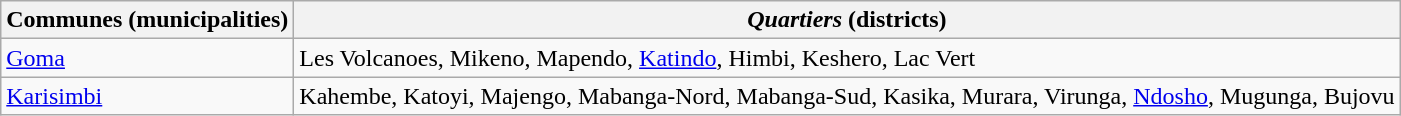<table class="wikitable">
<tr>
<th>Communes (municipalities)</th>
<th><em>Quartiers</em> (districts)</th>
</tr>
<tr>
<td><a href='#'>Goma</a></td>
<td>Les Volcanoes, Mikeno, Mapendo, <a href='#'>Katindo</a>, Himbi, Keshero, Lac Vert</td>
</tr>
<tr>
<td><a href='#'>Karisimbi</a></td>
<td>Kahembe, Katoyi, Majengo, Mabanga-Nord, Mabanga-Sud, Kasika, Murara, Virunga, <a href='#'>Ndosho</a>, Mugunga, Bujovu</td>
</tr>
</table>
